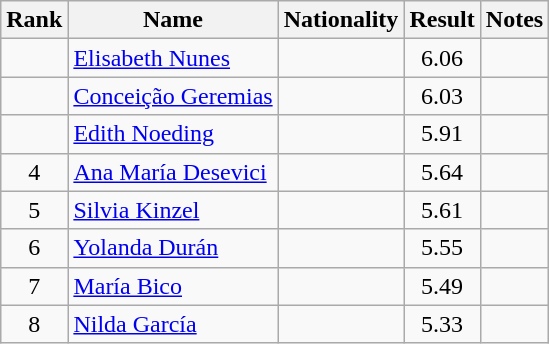<table class="wikitable sortable" style="text-align:center">
<tr>
<th>Rank</th>
<th>Name</th>
<th>Nationality</th>
<th>Result</th>
<th>Notes</th>
</tr>
<tr>
<td></td>
<td align=left><a href='#'>Elisabeth Nunes</a></td>
<td align=left></td>
<td>6.06</td>
<td></td>
</tr>
<tr>
<td></td>
<td align=left><a href='#'>Conceição Geremias</a></td>
<td align=left></td>
<td>6.03</td>
<td></td>
</tr>
<tr>
<td></td>
<td align=left><a href='#'>Edith Noeding</a></td>
<td align=left></td>
<td>5.91</td>
<td></td>
</tr>
<tr>
<td>4</td>
<td align=left><a href='#'>Ana María Desevici</a></td>
<td align=left></td>
<td>5.64</td>
<td></td>
</tr>
<tr>
<td>5</td>
<td align=left><a href='#'>Silvia Kinzel</a></td>
<td align=left></td>
<td>5.61</td>
<td></td>
</tr>
<tr>
<td>6</td>
<td align=left><a href='#'>Yolanda Durán</a></td>
<td align=left></td>
<td>5.55</td>
<td></td>
</tr>
<tr>
<td>7</td>
<td align=left><a href='#'>María Bico</a></td>
<td align=left></td>
<td>5.49</td>
<td></td>
</tr>
<tr>
<td>8</td>
<td align=left><a href='#'>Nilda García</a></td>
<td align=left></td>
<td>5.33</td>
<td></td>
</tr>
</table>
